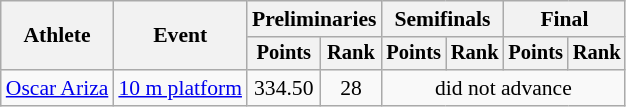<table class=wikitable style="font-size:90%;">
<tr>
<th rowspan="2">Athlete</th>
<th rowspan="2">Event</th>
<th colspan="2">Preliminaries</th>
<th colspan="2">Semifinals</th>
<th colspan="2">Final</th>
</tr>
<tr style="font-size:95%">
<th>Points</th>
<th>Rank</th>
<th>Points</th>
<th>Rank</th>
<th>Points</th>
<th>Rank</th>
</tr>
<tr align=center>
<td align=left><a href='#'>Oscar Ariza</a></td>
<td align=left><a href='#'>10 m platform</a></td>
<td>334.50</td>
<td>28</td>
<td colspan=4>did not advance</td>
</tr>
</table>
